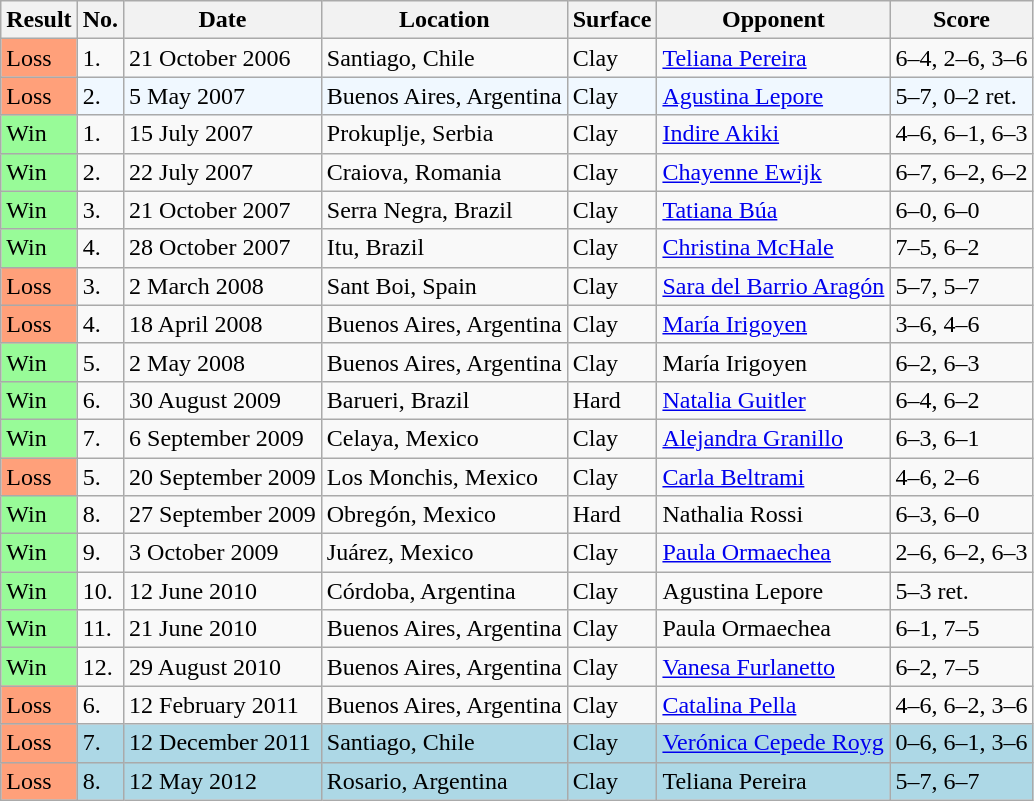<table class="sortable wikitable">
<tr>
<th>Result</th>
<th>No.</th>
<th>Date</th>
<th>Location</th>
<th>Surface</th>
<th>Opponent</th>
<th class="unsortable">Score</th>
</tr>
<tr>
<td style="background:#ffa07a;">Loss</td>
<td>1.</td>
<td>21 October 2006</td>
<td>Santiago, Chile</td>
<td>Clay</td>
<td> <a href='#'>Teliana Pereira</a></td>
<td>6–4, 2–6, 3–6</td>
</tr>
<tr style="background:#f0f8ff;">
<td style="background:#ffa07a;">Loss</td>
<td>2.</td>
<td>5 May 2007</td>
<td>Buenos Aires, Argentina</td>
<td>Clay</td>
<td> <a href='#'>Agustina Lepore</a></td>
<td>5–7, 0–2 ret.</td>
</tr>
<tr>
<td style="background:#98fb98;">Win</td>
<td>1.</td>
<td>15 July 2007</td>
<td>Prokuplje, Serbia</td>
<td>Clay</td>
<td> <a href='#'>Indire Akiki</a></td>
<td>4–6, 6–1, 6–3</td>
</tr>
<tr>
<td style="background:#98fb98;">Win</td>
<td>2.</td>
<td>22 July 2007</td>
<td>Craiova, Romania</td>
<td>Clay</td>
<td> <a href='#'>Chayenne Ewijk</a></td>
<td>6–7, 6–2, 6–2</td>
</tr>
<tr>
<td style="background:#98fb98;">Win</td>
<td>3.</td>
<td>21 October 2007</td>
<td>Serra Negra, Brazil</td>
<td>Clay</td>
<td> <a href='#'>Tatiana Búa</a></td>
<td>6–0, 6–0</td>
</tr>
<tr>
<td style="background:#98fb98;">Win</td>
<td>4.</td>
<td>28 October 2007</td>
<td>Itu, Brazil</td>
<td>Clay</td>
<td> <a href='#'>Christina McHale</a></td>
<td>7–5, 6–2</td>
</tr>
<tr>
<td style="background:#ffa07a;">Loss</td>
<td>3.</td>
<td>2 March 2008</td>
<td>Sant Boi, Spain</td>
<td>Clay</td>
<td> <a href='#'>Sara del Barrio Aragón</a></td>
<td>5–7, 5–7</td>
</tr>
<tr>
<td style="background:#ffa07a;">Loss</td>
<td>4.</td>
<td>18 April 2008</td>
<td>Buenos Aires, Argentina</td>
<td>Clay</td>
<td> <a href='#'>María Irigoyen</a></td>
<td>3–6, 4–6</td>
</tr>
<tr>
<td style="background:#98fb98;">Win</td>
<td>5.</td>
<td>2 May 2008</td>
<td>Buenos Aires, Argentina</td>
<td>Clay</td>
<td> María Irigoyen</td>
<td>6–2, 6–3</td>
</tr>
<tr>
<td style="background:#98fb98;">Win</td>
<td>6.</td>
<td>30 August 2009</td>
<td>Barueri, Brazil</td>
<td>Hard</td>
<td> <a href='#'>Natalia Guitler</a></td>
<td>6–4, 6–2</td>
</tr>
<tr>
<td style="background:#98fb98;">Win</td>
<td>7.</td>
<td>6 September 2009</td>
<td>Celaya, Mexico</td>
<td>Clay</td>
<td> <a href='#'>Alejandra Granillo</a></td>
<td>6–3, 6–1</td>
</tr>
<tr>
<td style="background:#ffa07a;">Loss</td>
<td>5.</td>
<td>20 September 2009</td>
<td>Los Monchis, Mexico</td>
<td>Clay</td>
<td> <a href='#'>Carla Beltrami</a></td>
<td>4–6, 2–6</td>
</tr>
<tr>
<td style="background:#98fb98;">Win</td>
<td>8.</td>
<td>27 September 2009</td>
<td>Obregón, Mexico</td>
<td>Hard</td>
<td> Nathalia Rossi</td>
<td>6–3, 6–0</td>
</tr>
<tr>
<td style="background:#98fb98;">Win</td>
<td>9.</td>
<td>3 October 2009</td>
<td>Juárez, Mexico</td>
<td>Clay</td>
<td> <a href='#'>Paula Ormaechea</a></td>
<td>2–6, 6–2, 6–3</td>
</tr>
<tr>
<td style="background:#98fb98;">Win</td>
<td>10.</td>
<td>12 June 2010</td>
<td>Córdoba, Argentina</td>
<td>Clay</td>
<td> Agustina Lepore</td>
<td>5–3 ret.</td>
</tr>
<tr>
<td style="background:#98fb98;">Win</td>
<td>11.</td>
<td>21 June 2010</td>
<td>Buenos Aires, Argentina</td>
<td>Clay</td>
<td> Paula Ormaechea</td>
<td>6–1, 7–5</td>
</tr>
<tr>
<td style="background:#98fb98;">Win</td>
<td>12.</td>
<td>29 August 2010</td>
<td>Buenos Aires, Argentina</td>
<td>Clay</td>
<td> <a href='#'>Vanesa Furlanetto</a></td>
<td>6–2, 7–5</td>
</tr>
<tr>
<td style="background:#ffa07a;">Loss</td>
<td>6.</td>
<td>12 February 2011</td>
<td>Buenos Aires, Argentina</td>
<td>Clay</td>
<td> <a href='#'>Catalina Pella</a></td>
<td>4–6, 6–2, 3–6</td>
</tr>
<tr style="background:lightblue;">
<td style="background:#ffa07a;">Loss</td>
<td>7.</td>
<td>12 December 2011</td>
<td>Santiago, Chile</td>
<td>Clay</td>
<td> <a href='#'>Verónica Cepede Royg</a></td>
<td>0–6, 6–1, 3–6</td>
</tr>
<tr style="background:lightblue;">
<td style="background:#ffa07a;">Loss</td>
<td>8.</td>
<td>12 May 2012</td>
<td>Rosario, Argentina</td>
<td>Clay</td>
<td> Teliana Pereira</td>
<td>5–7, 6–7</td>
</tr>
</table>
